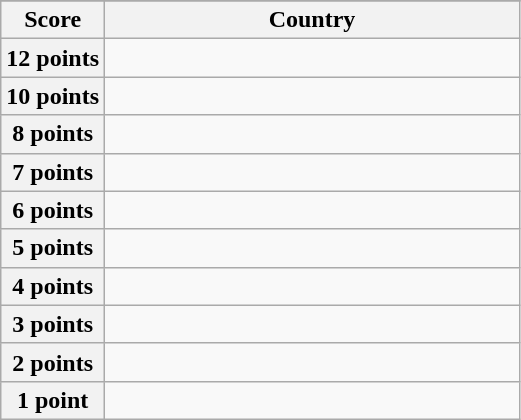<table class="wikitable">
<tr>
</tr>
<tr>
<th scope="col" width="20%">Score</th>
<th scope="col">Country</th>
</tr>
<tr>
<th scope="row">12 points</th>
<td></td>
</tr>
<tr>
<th scope="row">10 points</th>
<td></td>
</tr>
<tr>
<th scope="row">8 points</th>
<td></td>
</tr>
<tr>
<th scope="row">7 points</th>
<td></td>
</tr>
<tr>
<th scope="row">6 points</th>
<td></td>
</tr>
<tr>
<th scope="row">5 points</th>
<td></td>
</tr>
<tr>
<th scope="row">4 points</th>
<td></td>
</tr>
<tr>
<th scope="row">3 points</th>
<td></td>
</tr>
<tr>
<th scope="row">2 points</th>
<td></td>
</tr>
<tr>
<th scope="row">1 point</th>
<td></td>
</tr>
</table>
